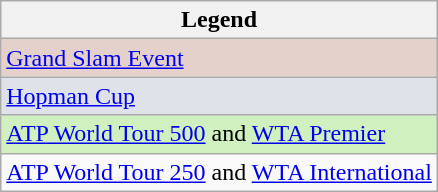<table class="wikitable">
<tr>
<th>Legend</th>
</tr>
<tr style=background:#e5d1cb;>
<td><a href='#'>Grand Slam Event</a></td>
</tr>
<tr style=background:#dfe2e9;>
<td><a href='#'>Hopman Cup</a></td>
</tr>
<tr style=background:#d0f0c0;>
<td><a href='#'>ATP World Tour 500</a> and <a href='#'>WTA Premier</a></td>
</tr>
<tr group4style=background:#ffffff;>
<td><a href='#'>ATP World Tour 250</a> and <a href='#'>WTA International</a></td>
</tr>
</table>
